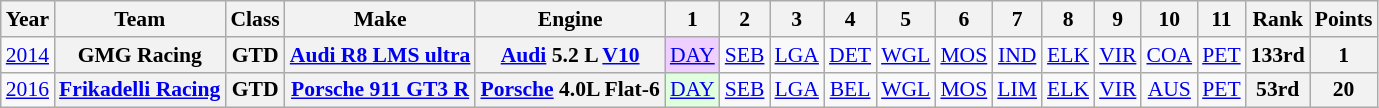<table class="wikitable" style="text-align:center; font-size:90%">
<tr>
<th>Year</th>
<th>Team</th>
<th>Class</th>
<th>Make</th>
<th>Engine</th>
<th>1</th>
<th>2</th>
<th>3</th>
<th>4</th>
<th>5</th>
<th>6</th>
<th>7</th>
<th>8</th>
<th>9</th>
<th>10</th>
<th>11</th>
<th>Rank</th>
<th>Points</th>
</tr>
<tr>
<td><a href='#'>2014</a></td>
<th>GMG Racing</th>
<th>GTD</th>
<th><a href='#'>Audi R8 LMS ultra</a></th>
<th><a href='#'>Audi</a> 5.2 L <a href='#'>V10</a></th>
<td style="background:#EFCFFF;"><a href='#'>DAY</a><br></td>
<td style="background:#;"><a href='#'>SEB</a> <br></td>
<td style="background:#;"><a href='#'>LGA</a> <br></td>
<td style="background:#;"><a href='#'>DET</a> <br></td>
<td style="background:#;"><a href='#'>WGL</a> <br></td>
<td style="background:#;"><a href='#'>MOS</a> <br></td>
<td style="background:#;"><a href='#'>IND</a> <br></td>
<td style="background:#;"><a href='#'>ELK</a><br></td>
<td style="background:#;"><a href='#'>VIR</a> <br></td>
<td style="background:#;"><a href='#'>COA</a><br></td>
<td style="background:#;"><a href='#'>PET</a><br></td>
<th>133rd</th>
<th>1</th>
</tr>
<tr>
<td><a href='#'>2016</a></td>
<th><a href='#'>Frikadelli Racing</a></th>
<th>GTD</th>
<th><a href='#'>Porsche 911 GT3 R</a></th>
<th><a href='#'>Porsche</a> 4.0L Flat-6</th>
<td style="background:#DFFFDF;"><a href='#'>DAY</a><br></td>
<td style="background:#;"><a href='#'>SEB</a><br></td>
<td style="background:#;"><a href='#'>LGA</a><br></td>
<td style="background:#;"><a href='#'>BEL</a><br></td>
<td style="background:#;"><a href='#'>WGL</a><br></td>
<td style="background:#;"><a href='#'>MOS</a><br></td>
<td style="background:#;"><a href='#'>LIM</a><br></td>
<td style="background:#;"><a href='#'>ELK</a><br></td>
<td style="background:#;"><a href='#'>VIR</a><br></td>
<td style="background:#;"><a href='#'>AUS</a><br></td>
<td style="background:#;"><a href='#'>PET</a><br></td>
<th>53rd</th>
<th>20</th>
</tr>
</table>
